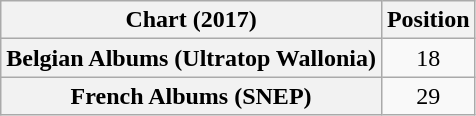<table class="wikitable sortable plainrowheaders" style="text-align:center">
<tr>
<th scope="col">Chart (2017)</th>
<th scope="col">Position</th>
</tr>
<tr>
<th scope="row">Belgian Albums (Ultratop Wallonia)</th>
<td>18</td>
</tr>
<tr>
<th scope="row">French Albums (SNEP)</th>
<td>29</td>
</tr>
</table>
